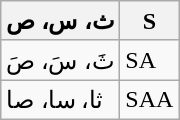<table class="wikitable">
<tr>
<th>ث، س، ص</th>
<th>S</th>
</tr>
<tr>
<td>ثَ، سَ، صَ</td>
<td>SA</td>
</tr>
<tr>
<td>ثا، سا، صا</td>
<td>SAA</td>
</tr>
</table>
